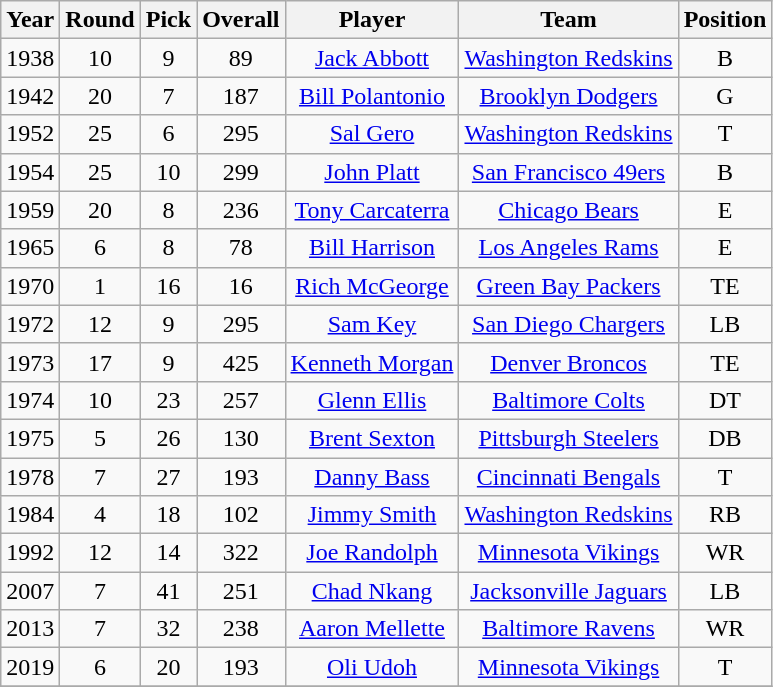<table class="wikitable sortable" style="text-align: center;">
<tr>
<th>Year</th>
<th>Round</th>
<th>Pick</th>
<th>Overall</th>
<th>Player</th>
<th>Team</th>
<th>Position</th>
</tr>
<tr>
<td>1938</td>
<td>10</td>
<td>9</td>
<td>89</td>
<td><a href='#'>Jack Abbott</a></td>
<td><a href='#'>Washington Redskins</a></td>
<td>B</td>
</tr>
<tr>
<td>1942</td>
<td>20</td>
<td>7</td>
<td>187</td>
<td><a href='#'>Bill Polantonio</a></td>
<td><a href='#'>Brooklyn Dodgers</a></td>
<td>G</td>
</tr>
<tr>
<td>1952</td>
<td>25</td>
<td>6</td>
<td>295</td>
<td><a href='#'>Sal Gero</a></td>
<td><a href='#'>Washington Redskins</a></td>
<td>T</td>
</tr>
<tr>
<td>1954</td>
<td>25</td>
<td>10</td>
<td>299</td>
<td><a href='#'>John Platt</a></td>
<td><a href='#'>San Francisco 49ers</a></td>
<td>B</td>
</tr>
<tr>
<td>1959</td>
<td>20</td>
<td>8</td>
<td>236</td>
<td><a href='#'>Tony Carcaterra</a></td>
<td><a href='#'>Chicago Bears</a></td>
<td>E</td>
</tr>
<tr>
<td>1965</td>
<td>6</td>
<td>8</td>
<td>78</td>
<td><a href='#'>Bill Harrison</a></td>
<td><a href='#'>Los Angeles Rams</a></td>
<td>E</td>
</tr>
<tr>
<td>1970</td>
<td>1</td>
<td>16</td>
<td>16</td>
<td><a href='#'>Rich McGeorge</a></td>
<td><a href='#'>Green Bay Packers</a></td>
<td>TE</td>
</tr>
<tr>
<td>1972</td>
<td>12</td>
<td>9</td>
<td>295</td>
<td><a href='#'>Sam Key</a></td>
<td><a href='#'>San Diego Chargers</a></td>
<td>LB</td>
</tr>
<tr>
<td>1973</td>
<td>17</td>
<td>9</td>
<td>425</td>
<td><a href='#'>Kenneth Morgan</a></td>
<td><a href='#'>Denver Broncos</a></td>
<td>TE</td>
</tr>
<tr>
<td>1974</td>
<td>10</td>
<td>23</td>
<td>257</td>
<td><a href='#'>Glenn Ellis</a></td>
<td><a href='#'>Baltimore Colts</a></td>
<td>DT</td>
</tr>
<tr>
<td>1975</td>
<td>5</td>
<td>26</td>
<td>130</td>
<td><a href='#'>Brent Sexton</a></td>
<td><a href='#'>Pittsburgh Steelers</a></td>
<td>DB</td>
</tr>
<tr>
<td>1978</td>
<td>7</td>
<td>27</td>
<td>193</td>
<td><a href='#'>Danny Bass</a></td>
<td><a href='#'>Cincinnati Bengals</a></td>
<td>T</td>
</tr>
<tr>
<td>1984</td>
<td>4</td>
<td>18</td>
<td>102</td>
<td><a href='#'>Jimmy Smith</a></td>
<td><a href='#'>Washington Redskins</a></td>
<td>RB</td>
</tr>
<tr>
<td>1992</td>
<td>12</td>
<td>14</td>
<td>322</td>
<td><a href='#'>Joe Randolph</a></td>
<td><a href='#'>Minnesota Vikings</a></td>
<td>WR</td>
</tr>
<tr>
<td>2007</td>
<td>7</td>
<td>41</td>
<td>251</td>
<td><a href='#'>Chad Nkang</a></td>
<td><a href='#'>Jacksonville Jaguars</a></td>
<td>LB</td>
</tr>
<tr>
<td>2013</td>
<td>7</td>
<td>32</td>
<td>238</td>
<td><a href='#'>Aaron Mellette</a></td>
<td><a href='#'>Baltimore Ravens</a></td>
<td>WR</td>
</tr>
<tr>
<td>2019</td>
<td>6</td>
<td>20</td>
<td>193</td>
<td><a href='#'>Oli Udoh</a></td>
<td><a href='#'>Minnesota Vikings</a></td>
<td>T</td>
</tr>
<tr>
</tr>
</table>
